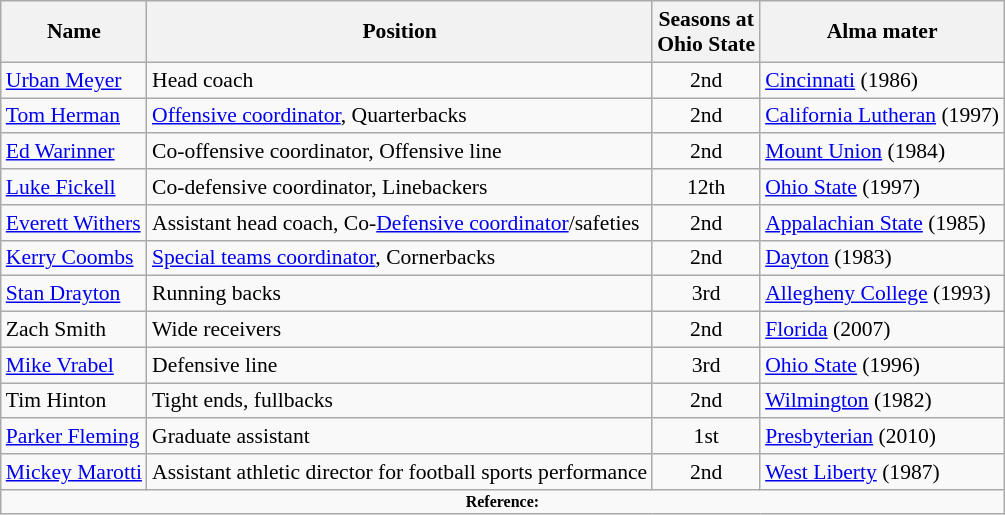<table class="wikitable" border="1" style="font-size:90%;">
<tr>
<th>Name</th>
<th>Position</th>
<th>Seasons at<br>Ohio State</th>
<th>Alma mater</th>
</tr>
<tr align="left">
<td><a href='#'>Urban Meyer</a></td>
<td>Head coach</td>
<td - align="center">2nd</td>
<td><a href='#'>Cincinnati</a> (1986)</td>
</tr>
<tr align="left">
<td><a href='#'>Tom Herman</a></td>
<td><a href='#'>Offensive coordinator</a>, Quarterbacks</td>
<td - align="center">2nd</td>
<td><a href='#'>California Lutheran</a> (1997)</td>
</tr>
<tr align="left">
<td><a href='#'>Ed Warinner</a></td>
<td>Co-offensive coordinator, Offensive line</td>
<td - align="center">2nd</td>
<td><a href='#'>Mount Union</a> (1984)</td>
</tr>
<tr align="left">
<td><a href='#'>Luke Fickell</a></td>
<td>Co-defensive coordinator, Linebackers</td>
<td - align="center">12th</td>
<td><a href='#'>Ohio State</a> (1997)</td>
</tr>
<tr align="left">
<td><a href='#'>Everett Withers</a></td>
<td>Assistant head coach, Co-<a href='#'>Defensive coordinator</a>/safeties</td>
<td - align="center">2nd</td>
<td><a href='#'>Appalachian State</a> (1985)</td>
</tr>
<tr align="left">
<td><a href='#'>Kerry Coombs</a></td>
<td><a href='#'>Special teams coordinator</a>, Cornerbacks</td>
<td - align="center">2nd</td>
<td><a href='#'>Dayton</a> (1983)</td>
</tr>
<tr align="left">
<td><a href='#'>Stan Drayton</a></td>
<td>Running backs</td>
<td - align="center">3rd</td>
<td><a href='#'>Allegheny College</a> (1993)</td>
</tr>
<tr align="left">
<td>Zach Smith</td>
<td>Wide receivers</td>
<td - align="center">2nd</td>
<td><a href='#'>Florida</a> (2007)</td>
</tr>
<tr align="left">
<td><a href='#'>Mike Vrabel</a></td>
<td>Defensive line</td>
<td - align="center">3rd</td>
<td><a href='#'>Ohio State</a> (1996)</td>
</tr>
<tr align="left">
<td>Tim Hinton</td>
<td>Tight ends, fullbacks</td>
<td - align="center">2nd</td>
<td><a href='#'>Wilmington</a> (1982)</td>
</tr>
<tr align="left">
<td><a href='#'>Parker Fleming</a></td>
<td>Graduate assistant</td>
<td - align="center">1st</td>
<td><a href='#'>Presbyterian</a> (2010)</td>
</tr>
<tr align="left">
<td><a href='#'>Mickey Marotti</a></td>
<td>Assistant athletic director for football sports performance</td>
<td - align="center">2nd</td>
<td><a href='#'>West Liberty</a> (1987)</td>
</tr>
<tr>
<td colspan="4" style="font-size: 8pt" align="center"><strong>Reference:</strong></td>
</tr>
</table>
